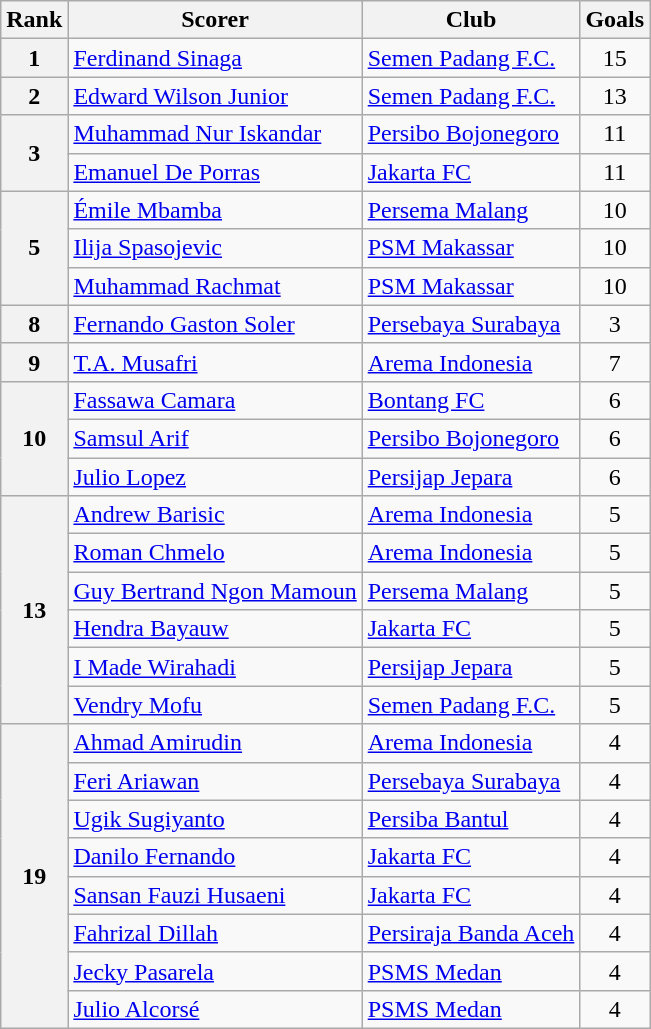<table class="wikitable">
<tr>
<th>Rank</th>
<th>Scorer</th>
<th>Club</th>
<th>Goals</th>
</tr>
<tr>
<th rowspan=1>1</th>
<td> <a href='#'>Ferdinand Sinaga</a></td>
<td><a href='#'>Semen Padang F.C.</a></td>
<td align=center>15</td>
</tr>
<tr>
<th rowspan=1>2</th>
<td> <a href='#'>Edward Wilson Junior</a></td>
<td><a href='#'>Semen Padang F.C.</a></td>
<td align=center>13</td>
</tr>
<tr>
<th rowspan=2>3</th>
<td> <a href='#'>Muhammad Nur Iskandar</a></td>
<td><a href='#'>Persibo Bojonegoro</a></td>
<td align=center>11</td>
</tr>
<tr>
<td> <a href='#'>Emanuel De Porras</a></td>
<td><a href='#'>Jakarta FC</a></td>
<td align=center>11</td>
</tr>
<tr>
<th rowspan=3>5</th>
<td> <a href='#'>Émile Mbamba</a></td>
<td><a href='#'>Persema Malang</a></td>
<td align=center>10</td>
</tr>
<tr>
<td> <a href='#'>Ilija Spasojevic</a></td>
<td><a href='#'>PSM Makassar</a></td>
<td align=center>10</td>
</tr>
<tr>
<td> <a href='#'>Muhammad Rachmat</a></td>
<td><a href='#'>PSM Makassar</a></td>
<td align=center>10</td>
</tr>
<tr>
<th rowspan=1>8</th>
<td> <a href='#'>Fernando Gaston Soler</a></td>
<td><a href='#'>Persebaya Surabaya</a></td>
<td align=center>3</td>
</tr>
<tr>
<th rowspan=1>9</th>
<td> <a href='#'>T.A. Musafri</a></td>
<td><a href='#'>Arema Indonesia</a></td>
<td align=center>7</td>
</tr>
<tr>
<th rowspan=3>10</th>
<td> <a href='#'>Fassawa Camara</a></td>
<td><a href='#'>Bontang FC</a></td>
<td align=center>6</td>
</tr>
<tr>
<td> <a href='#'>Samsul Arif</a></td>
<td><a href='#'>Persibo Bojonegoro</a></td>
<td align=center>6</td>
</tr>
<tr>
<td> <a href='#'>Julio Lopez</a></td>
<td><a href='#'>Persijap Jepara</a></td>
<td align=center>6</td>
</tr>
<tr>
<th rowspan=6>13</th>
<td> <a href='#'>Andrew Barisic</a></td>
<td><a href='#'>Arema Indonesia</a></td>
<td align=center>5</td>
</tr>
<tr>
<td> <a href='#'>Roman Chmelo</a></td>
<td><a href='#'>Arema Indonesia</a></td>
<td align=center>5</td>
</tr>
<tr>
<td> <a href='#'>Guy Bertrand Ngon Mamoun</a></td>
<td><a href='#'>Persema Malang</a></td>
<td align=center>5</td>
</tr>
<tr>
<td> <a href='#'>Hendra Bayauw</a></td>
<td><a href='#'>Jakarta FC</a></td>
<td align=center>5</td>
</tr>
<tr>
<td> <a href='#'>I Made Wirahadi</a></td>
<td><a href='#'>Persijap Jepara</a></td>
<td align=center>5</td>
</tr>
<tr>
<td> <a href='#'>Vendry Mofu</a></td>
<td><a href='#'>Semen Padang F.C.</a></td>
<td align=center>5</td>
</tr>
<tr>
<th rowspan=8>19</th>
<td> <a href='#'>Ahmad Amirudin</a></td>
<td><a href='#'>Arema Indonesia</a></td>
<td align=center>4</td>
</tr>
<tr>
<td> <a href='#'>Feri Ariawan</a></td>
<td><a href='#'>Persebaya Surabaya</a></td>
<td align=center>4</td>
</tr>
<tr>
<td> <a href='#'>Ugik Sugiyanto</a></td>
<td><a href='#'>Persiba Bantul</a></td>
<td align=center>4</td>
</tr>
<tr>
<td> <a href='#'>Danilo Fernando</a></td>
<td><a href='#'>Jakarta FC</a></td>
<td align=center>4</td>
</tr>
<tr>
<td> <a href='#'>Sansan Fauzi Husaeni</a></td>
<td><a href='#'>Jakarta FC</a></td>
<td align=center>4</td>
</tr>
<tr>
<td> <a href='#'>Fahrizal Dillah</a></td>
<td><a href='#'>Persiraja Banda Aceh</a></td>
<td align=center>4</td>
</tr>
<tr>
<td> <a href='#'>Jecky Pasarela</a></td>
<td><a href='#'>PSMS Medan</a></td>
<td align=center>4</td>
</tr>
<tr>
<td> <a href='#'>Julio Alcorsé</a></td>
<td><a href='#'>PSMS Medan</a></td>
<td align=center>4</td>
</tr>
</table>
